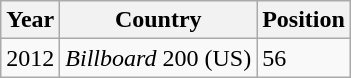<table class="wikitable">
<tr>
<th>Year</th>
<th>Country</th>
<th>Position</th>
</tr>
<tr>
<td>2012</td>
<td><em>Billboard</em> 200 (US)</td>
<td>56</td>
</tr>
</table>
